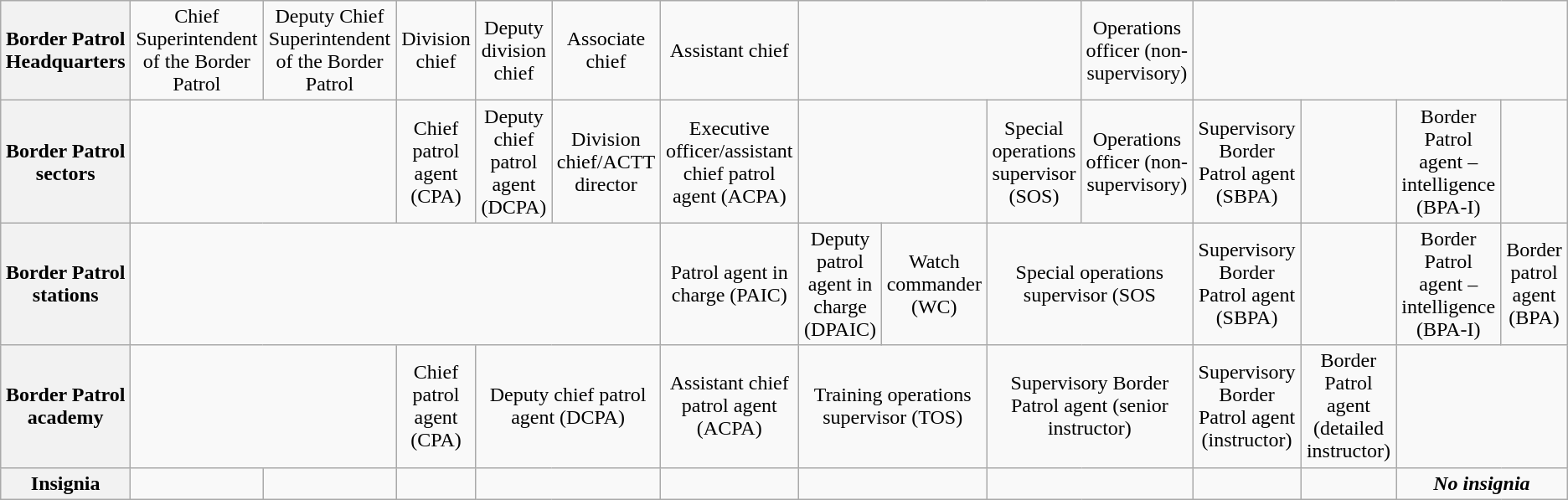<table class="wikitable">
<tr style="text-align:center;">
<th>Border Patrol Headquarters</th>
<td>Chief Superintendent of the Border Patrol</td>
<td>Deputy Chief Superintendent of the Border Patrol</td>
<td>Division chief</td>
<td>Deputy division chief</td>
<td>Associate chief</td>
<td>Assistant chief</td>
<td colspan=3></td>
<td>Operations officer (non-supervisory)</td>
<td colspan=4></td>
</tr>
<tr style="text-align:center;">
<th>Border Patrol sectors</th>
<td colspan=2></td>
<td>Chief patrol agent (CPA)</td>
<td>Deputy chief patrol agent (DCPA)</td>
<td>Division chief/ACTT director</td>
<td>Executive officer/assistant chief patrol agent (ACPA)</td>
<td colspan=2></td>
<td>Special operations supervisor (SOS)</td>
<td>Operations officer (non-supervisory)</td>
<td>Supervisory Border Patrol agent (SBPA)</td>
<td></td>
<td>Border Patrol agent – intelligence (BPA-I)</td>
<td></td>
</tr>
<tr style="text-align:center;">
<th>Border Patrol stations</th>
<td colspan=5></td>
<td>Patrol agent in charge (PAIC)</td>
<td>Deputy patrol agent in charge (DPAIC)</td>
<td>Watch commander (WC)</td>
<td colspan=2>Special operations supervisor (SOS</td>
<td>Supervisory Border Patrol agent (SBPA)</td>
<td></td>
<td>Border Patrol agent – intelligence (BPA-I)</td>
<td>Border patrol agent (BPA)</td>
</tr>
<tr style="text-align:center;">
<th>Border Patrol academy</th>
<td colspan=2></td>
<td>Chief patrol agent (CPA)</td>
<td colspan=2>Deputy chief patrol agent (DCPA)</td>
<td>Assistant chief patrol agent (ACPA)</td>
<td colspan=2>Training operations supervisor (TOS)</td>
<td colspan=2>Supervisory Border Patrol agent (senior instructor)</td>
<td>Supervisory Border Patrol agent (instructor)</td>
<td>Border Patrol agent (detailed instructor)</td>
<td colspan=2></td>
</tr>
<tr style="text-align:center;">
<th>Insignia</th>
<td></td>
<td></td>
<td></td>
<td colspan=2></td>
<td></td>
<td colspan=2></td>
<td colspan=2></td>
<td></td>
<td></td>
<td colspan=2><strong><em>No insignia</em></strong></td>
</tr>
</table>
